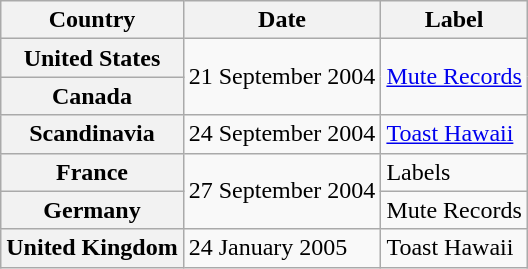<table class="wikitable plainrowheaders">
<tr>
<th scope="col">Country</th>
<th scope="col">Date</th>
<th scope="col">Label</th>
</tr>
<tr>
<th scope="row">United States</th>
<td rowspan="2">21 September 2004</td>
<td rowspan="2"><a href='#'>Mute Records</a></td>
</tr>
<tr>
<th scope="row">Canada</th>
</tr>
<tr>
<th scope="row">Scandinavia</th>
<td>24 September 2004</td>
<td><a href='#'>Toast Hawaii</a></td>
</tr>
<tr>
<th scope="row">France</th>
<td rowspan="2">27 September 2004</td>
<td>Labels</td>
</tr>
<tr>
<th scope="row">Germany</th>
<td>Mute Records</td>
</tr>
<tr>
<th scope="row">United Kingdom</th>
<td>24 January 2005</td>
<td>Toast Hawaii</td>
</tr>
</table>
